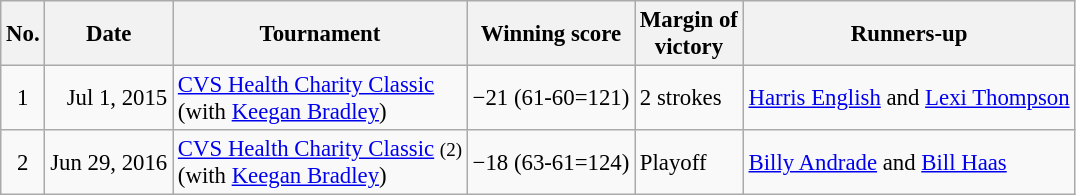<table class="wikitable" style="font-size:95%;">
<tr>
<th>No.</th>
<th>Date</th>
<th>Tournament</th>
<th>Winning score</th>
<th>Margin of<br>victory</th>
<th>Runners-up</th>
</tr>
<tr>
<td align=center>1</td>
<td align=right>Jul 1, 2015</td>
<td><a href='#'>CVS Health Charity Classic</a><br>(with  <a href='#'>Keegan Bradley</a>)</td>
<td>−21 (61-60=121)</td>
<td>2 strokes</td>
<td> <a href='#'>Harris English</a> and  <a href='#'>Lexi Thompson</a></td>
</tr>
<tr>
<td align=center>2</td>
<td align=right>Jun 29, 2016</td>
<td><a href='#'>CVS Health Charity Classic</a> <small>(2)</small><br>(with  <a href='#'>Keegan Bradley</a>)</td>
<td>−18 (63-61=124)</td>
<td>Playoff</td>
<td> <a href='#'>Billy Andrade</a> and  <a href='#'>Bill Haas</a></td>
</tr>
</table>
